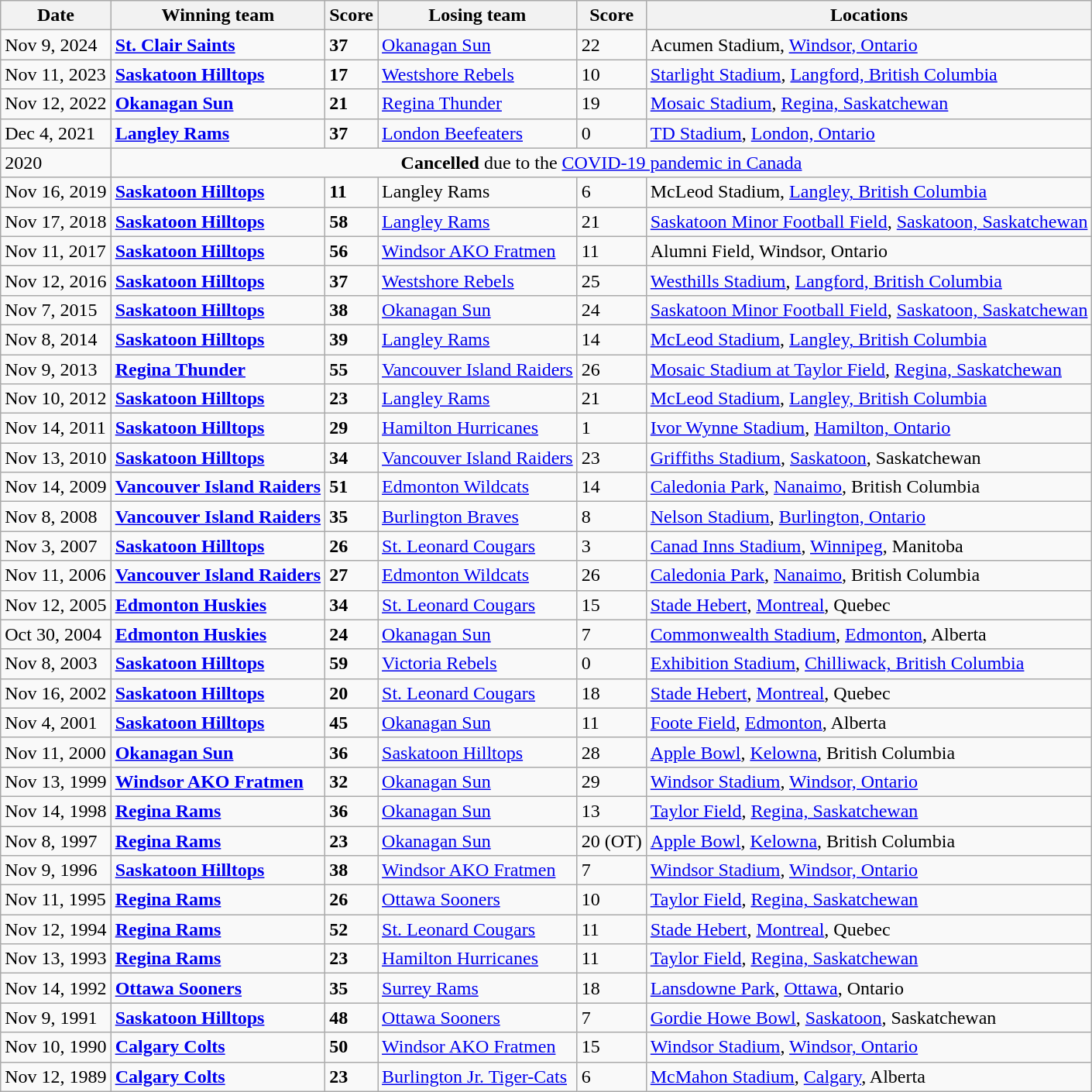<table class="wikitable">
<tr>
<th>Date</th>
<th>Winning team</th>
<th>Score</th>
<th>Losing team</th>
<th>Score</th>
<th>Locations</th>
</tr>
<tr>
<td>Nov 9, 2024</td>
<td><strong><a href='#'>St. Clair Saints</a></strong></td>
<td><strong>37</strong></td>
<td><a href='#'>Okanagan Sun</a></td>
<td>22</td>
<td>Acumen Stadium, <a href='#'>Windsor, Ontario</a></td>
</tr>
<tr>
<td>Nov 11, 2023</td>
<td><strong><a href='#'>Saskatoon Hilltops</a></strong></td>
<td><strong>17</strong></td>
<td><a href='#'>Westshore Rebels</a></td>
<td>10</td>
<td><a href='#'>Starlight Stadium</a>, <a href='#'>Langford, British Columbia</a></td>
</tr>
<tr>
<td>Nov 12, 2022</td>
<td><strong><a href='#'>Okanagan Sun</a></strong></td>
<td><strong>21</strong></td>
<td><a href='#'>Regina Thunder</a></td>
<td>19</td>
<td><a href='#'>Mosaic Stadium</a>, <a href='#'>Regina, Saskatchewan</a></td>
</tr>
<tr>
<td>Dec 4, 2021</td>
<td><strong><a href='#'>Langley Rams</a></strong></td>
<td><strong>37</strong></td>
<td><a href='#'>London Beefeaters</a></td>
<td>0</td>
<td><a href='#'>TD Stadium</a>, <a href='#'>London, Ontario</a></td>
</tr>
<tr>
<td>2020</td>
<td colspan="5" align="center"><strong>Cancelled</strong> due to the <a href='#'>COVID-19 pandemic in Canada</a></td>
</tr>
<tr>
<td>Nov 16, 2019</td>
<td><strong><a href='#'>Saskatoon Hilltops</a></strong></td>
<td><strong>11</strong></td>
<td>Langley Rams</td>
<td>6</td>
<td>McLeod Stadium, <a href='#'>Langley, British Columbia</a></td>
</tr>
<tr>
<td>Nov 17, 2018</td>
<td><strong><a href='#'>Saskatoon Hilltops</a></strong></td>
<td><strong>58</strong></td>
<td><a href='#'>Langley Rams</a></td>
<td>21</td>
<td><a href='#'>Saskatoon Minor Football Field</a>, <a href='#'>Saskatoon, Saskatchewan</a></td>
</tr>
<tr>
<td>Nov 11, 2017</td>
<td><strong><a href='#'>Saskatoon Hilltops</a></strong></td>
<td><strong>56</strong></td>
<td><a href='#'>Windsor AKO Fratmen</a></td>
<td>11</td>
<td>Alumni Field, Windsor, Ontario</td>
</tr>
<tr>
<td>Nov 12, 2016</td>
<td><strong><a href='#'>Saskatoon Hilltops</a></strong></td>
<td><strong>37</strong></td>
<td><a href='#'>Westshore Rebels</a></td>
<td>25</td>
<td><a href='#'>Westhills Stadium</a>, <a href='#'>Langford, British Columbia</a></td>
</tr>
<tr>
<td>Nov 7, 2015</td>
<td><strong><a href='#'>Saskatoon Hilltops</a></strong></td>
<td><strong>38</strong></td>
<td><a href='#'>Okanagan Sun</a></td>
<td>24</td>
<td><a href='#'>Saskatoon Minor Football Field</a>, <a href='#'>Saskatoon, Saskatchewan</a></td>
</tr>
<tr>
<td>Nov 8, 2014</td>
<td><strong><a href='#'>Saskatoon Hilltops</a></strong></td>
<td><strong>39</strong></td>
<td><a href='#'>Langley Rams</a></td>
<td>14</td>
<td><a href='#'>McLeod Stadium</a>, <a href='#'>Langley, British Columbia</a></td>
</tr>
<tr>
<td>Nov 9, 2013</td>
<td><strong><a href='#'>Regina Thunder</a></strong></td>
<td><strong>55</strong></td>
<td><a href='#'>Vancouver Island Raiders</a></td>
<td>26</td>
<td><a href='#'>Mosaic Stadium at Taylor Field</a>, <a href='#'>Regina, Saskatchewan</a></td>
</tr>
<tr>
<td>Nov 10, 2012</td>
<td><strong><a href='#'>Saskatoon Hilltops</a></strong></td>
<td><strong>23</strong></td>
<td><a href='#'>Langley Rams</a></td>
<td>21</td>
<td><a href='#'>McLeod Stadium</a>, <a href='#'>Langley, British Columbia</a></td>
</tr>
<tr>
<td>Nov 14, 2011</td>
<td><strong><a href='#'>Saskatoon Hilltops</a></strong></td>
<td><strong>29</strong></td>
<td><a href='#'>Hamilton Hurricanes</a></td>
<td>1</td>
<td><a href='#'>Ivor Wynne Stadium</a>, <a href='#'>Hamilton, Ontario</a></td>
</tr>
<tr>
<td>Nov 13, 2010</td>
<td><strong><a href='#'>Saskatoon Hilltops</a></strong></td>
<td><strong>34</strong></td>
<td><a href='#'>Vancouver Island Raiders</a></td>
<td>23</td>
<td><a href='#'>Griffiths Stadium</a>, <a href='#'>Saskatoon</a>, Saskatchewan</td>
</tr>
<tr>
<td>Nov 14, 2009</td>
<td><strong><a href='#'>Vancouver Island Raiders</a></strong></td>
<td><strong>51</strong></td>
<td><a href='#'>Edmonton Wildcats</a></td>
<td>14</td>
<td><a href='#'>Caledonia Park</a>, <a href='#'>Nanaimo</a>, British Columbia</td>
</tr>
<tr>
<td>Nov 8, 2008</td>
<td><strong><a href='#'>Vancouver Island Raiders</a></strong></td>
<td><strong>35</strong></td>
<td><a href='#'>Burlington Braves</a></td>
<td>8</td>
<td><a href='#'>Nelson Stadium</a>, <a href='#'>Burlington, Ontario</a></td>
</tr>
<tr>
<td>Nov 3, 2007</td>
<td><strong><a href='#'>Saskatoon Hilltops</a></strong></td>
<td><strong>26</strong></td>
<td><a href='#'>St. Leonard Cougars</a></td>
<td>3</td>
<td><a href='#'>Canad Inns Stadium</a>, <a href='#'>Winnipeg</a>, Manitoba</td>
</tr>
<tr>
<td>Nov 11, 2006</td>
<td><strong><a href='#'>Vancouver Island Raiders</a></strong></td>
<td><strong>27</strong></td>
<td><a href='#'>Edmonton Wildcats</a></td>
<td>26</td>
<td><a href='#'>Caledonia Park</a>, <a href='#'>Nanaimo</a>, British Columbia</td>
</tr>
<tr>
<td>Nov 12, 2005</td>
<td><strong><a href='#'>Edmonton Huskies</a></strong></td>
<td><strong>34</strong></td>
<td><a href='#'>St. Leonard Cougars</a></td>
<td>15</td>
<td><a href='#'>Stade Hebert</a>, <a href='#'>Montreal</a>, Quebec</td>
</tr>
<tr>
<td>Oct 30, 2004</td>
<td><strong><a href='#'>Edmonton Huskies</a></strong></td>
<td><strong>24</strong></td>
<td><a href='#'>Okanagan Sun</a></td>
<td>7</td>
<td><a href='#'>Commonwealth Stadium</a>, <a href='#'>Edmonton</a>, Alberta</td>
</tr>
<tr>
<td>Nov 8, 2003</td>
<td><strong><a href='#'>Saskatoon Hilltops</a></strong></td>
<td><strong>59</strong></td>
<td><a href='#'>Victoria Rebels</a></td>
<td>0</td>
<td><a href='#'>Exhibition Stadium</a>, <a href='#'>Chilliwack, British Columbia</a></td>
</tr>
<tr>
<td>Nov 16, 2002</td>
<td><strong><a href='#'>Saskatoon Hilltops</a></strong></td>
<td><strong>20</strong></td>
<td><a href='#'>St. Leonard Cougars</a></td>
<td>18</td>
<td><a href='#'>Stade Hebert</a>, <a href='#'>Montreal</a>, Quebec</td>
</tr>
<tr>
<td>Nov 4, 2001</td>
<td><strong><a href='#'>Saskatoon Hilltops</a></strong></td>
<td><strong>45</strong></td>
<td><a href='#'>Okanagan Sun</a></td>
<td>11</td>
<td><a href='#'>Foote Field</a>, <a href='#'>Edmonton</a>, Alberta</td>
</tr>
<tr>
<td>Nov 11, 2000</td>
<td><strong><a href='#'>Okanagan Sun</a></strong></td>
<td><strong>36</strong></td>
<td><a href='#'>Saskatoon Hilltops</a></td>
<td>28</td>
<td><a href='#'>Apple Bowl</a>, <a href='#'>Kelowna</a>, British Columbia</td>
</tr>
<tr>
<td>Nov 13, 1999</td>
<td><strong><a href='#'>Windsor AKO Fratmen</a></strong></td>
<td><strong>32</strong></td>
<td><a href='#'>Okanagan Sun</a></td>
<td>29</td>
<td><a href='#'>Windsor Stadium</a>, <a href='#'>Windsor, Ontario</a></td>
</tr>
<tr>
<td>Nov 14, 1998</td>
<td><strong><a href='#'>Regina Rams</a></strong></td>
<td><strong>36</strong></td>
<td><a href='#'>Okanagan Sun</a></td>
<td>13</td>
<td><a href='#'>Taylor Field</a>, <a href='#'>Regina, Saskatchewan</a></td>
</tr>
<tr>
<td>Nov 8, 1997</td>
<td><strong><a href='#'>Regina Rams</a></strong></td>
<td><strong>23</strong></td>
<td><a href='#'>Okanagan Sun</a></td>
<td>20 (OT)</td>
<td><a href='#'>Apple Bowl</a>, <a href='#'>Kelowna</a>, British Columbia</td>
</tr>
<tr>
<td>Nov 9, 1996</td>
<td><strong><a href='#'>Saskatoon Hilltops</a></strong></td>
<td><strong>38</strong></td>
<td><a href='#'>Windsor AKO Fratmen</a></td>
<td>7</td>
<td><a href='#'>Windsor Stadium</a>, <a href='#'>Windsor, Ontario</a></td>
</tr>
<tr>
<td>Nov 11, 1995</td>
<td><strong><a href='#'>Regina Rams</a></strong></td>
<td><strong>26</strong></td>
<td><a href='#'>Ottawa Sooners</a></td>
<td>10</td>
<td><a href='#'>Taylor Field</a>, <a href='#'>Regina, Saskatchewan</a></td>
</tr>
<tr>
<td>Nov 12, 1994</td>
<td><strong><a href='#'>Regina Rams</a></strong></td>
<td><strong>52</strong></td>
<td><a href='#'>St. Leonard Cougars</a></td>
<td>11</td>
<td><a href='#'>Stade Hebert</a>, <a href='#'>Montreal</a>, Quebec</td>
</tr>
<tr>
<td>Nov 13, 1993</td>
<td><strong><a href='#'>Regina Rams</a></strong></td>
<td><strong>23</strong></td>
<td><a href='#'>Hamilton Hurricanes</a></td>
<td>11</td>
<td><a href='#'>Taylor Field</a>, <a href='#'>Regina, Saskatchewan</a></td>
</tr>
<tr>
<td>Nov 14, 1992</td>
<td><strong><a href='#'>Ottawa Sooners</a></strong></td>
<td><strong>35</strong></td>
<td><a href='#'>Surrey Rams</a></td>
<td>18</td>
<td><a href='#'>Lansdowne Park</a>, <a href='#'>Ottawa</a>, Ontario</td>
</tr>
<tr>
<td>Nov 9, 1991</td>
<td><strong><a href='#'>Saskatoon Hilltops</a></strong></td>
<td><strong>48</strong></td>
<td><a href='#'>Ottawa Sooners</a></td>
<td>7</td>
<td><a href='#'>Gordie Howe Bowl</a>, <a href='#'>Saskatoon</a>, Saskatchewan</td>
</tr>
<tr>
<td>Nov 10, 1990</td>
<td><strong><a href='#'>Calgary Colts</a></strong></td>
<td><strong>50</strong></td>
<td><a href='#'>Windsor AKO Fratmen</a></td>
<td>15</td>
<td><a href='#'>Windsor Stadium</a>, <a href='#'>Windsor, Ontario</a></td>
</tr>
<tr>
<td>Nov 12, 1989</td>
<td><strong><a href='#'>Calgary Colts</a></strong></td>
<td><strong>23</strong></td>
<td><a href='#'>Burlington Jr. Tiger-Cats</a></td>
<td>6</td>
<td><a href='#'>McMahon Stadium</a>, <a href='#'>Calgary</a>, Alberta</td>
</tr>
</table>
